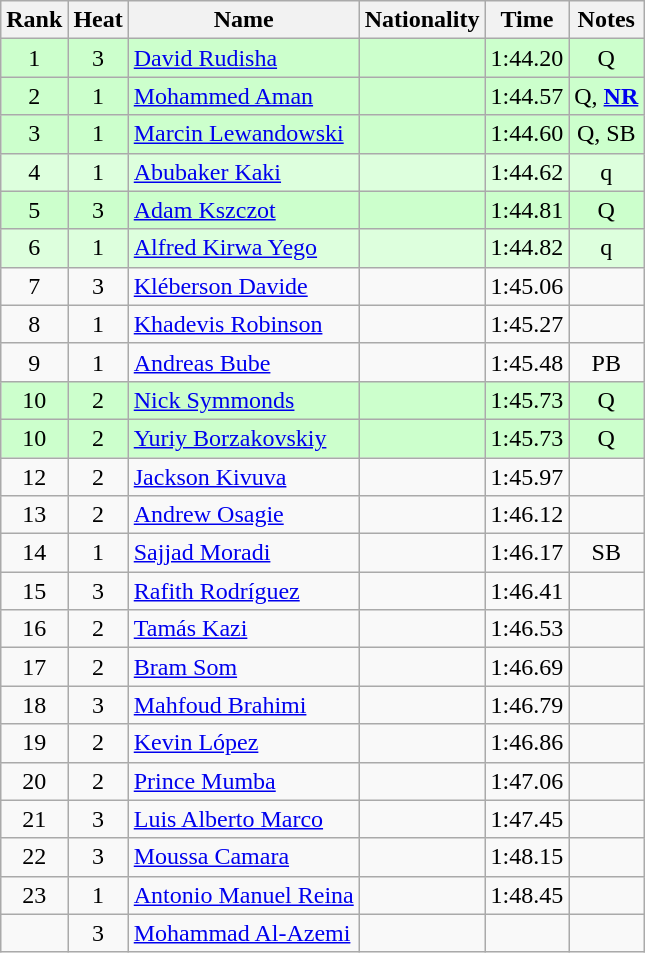<table class="wikitable sortable" style="text-align:center">
<tr>
<th>Rank</th>
<th>Heat</th>
<th>Name</th>
<th>Nationality</th>
<th>Time</th>
<th>Notes</th>
</tr>
<tr bgcolor=ccffcc>
<td>1</td>
<td>3</td>
<td align=left><a href='#'>David Rudisha</a></td>
<td align=left></td>
<td>1:44.20</td>
<td>Q</td>
</tr>
<tr bgcolor=ccffcc>
<td>2</td>
<td>1</td>
<td align=left><a href='#'>Mohammed Aman</a></td>
<td align=left></td>
<td>1:44.57</td>
<td>Q, <strong><a href='#'>NR</a></strong></td>
</tr>
<tr bgcolor=ccffcc>
<td>3</td>
<td>1</td>
<td align=left><a href='#'>Marcin Lewandowski</a></td>
<td align=left></td>
<td>1:44.60</td>
<td>Q, SB</td>
</tr>
<tr bgcolor=ddffdd>
<td>4</td>
<td>1</td>
<td align=left><a href='#'>Abubaker Kaki</a></td>
<td align=left></td>
<td>1:44.62</td>
<td>q</td>
</tr>
<tr bgcolor=ccffcc>
<td>5</td>
<td>3</td>
<td align=left><a href='#'>Adam Kszczot</a></td>
<td align=left></td>
<td>1:44.81</td>
<td>Q</td>
</tr>
<tr bgcolor=ddffdd>
<td>6</td>
<td>1</td>
<td align=left><a href='#'>Alfred Kirwa Yego</a></td>
<td align=left></td>
<td>1:44.82</td>
<td>q</td>
</tr>
<tr>
<td>7</td>
<td>3</td>
<td align=left><a href='#'>Kléberson Davide</a></td>
<td align=left></td>
<td>1:45.06</td>
<td></td>
</tr>
<tr>
<td>8</td>
<td>1</td>
<td align=left><a href='#'>Khadevis Robinson</a></td>
<td align=left></td>
<td>1:45.27</td>
<td></td>
</tr>
<tr>
<td>9</td>
<td>1</td>
<td align=left><a href='#'>Andreas Bube</a></td>
<td align=left></td>
<td>1:45.48</td>
<td>PB</td>
</tr>
<tr bgcolor=ccffcc>
<td>10</td>
<td>2</td>
<td align=left><a href='#'>Nick Symmonds</a></td>
<td align=left></td>
<td>1:45.73</td>
<td>Q</td>
</tr>
<tr bgcolor=ccffcc>
<td>10</td>
<td>2</td>
<td align=left><a href='#'>Yuriy Borzakovskiy</a></td>
<td align=left></td>
<td>1:45.73</td>
<td>Q</td>
</tr>
<tr>
<td>12</td>
<td>2</td>
<td align=left><a href='#'>Jackson Kivuva</a></td>
<td align=left></td>
<td>1:45.97</td>
<td></td>
</tr>
<tr>
<td>13</td>
<td>2</td>
<td align=left><a href='#'>Andrew Osagie</a></td>
<td align=left></td>
<td>1:46.12</td>
<td></td>
</tr>
<tr>
<td>14</td>
<td>1</td>
<td align=left><a href='#'>Sajjad Moradi</a></td>
<td align=left></td>
<td>1:46.17</td>
<td>SB</td>
</tr>
<tr>
<td>15</td>
<td>3</td>
<td align=left><a href='#'>Rafith Rodríguez</a></td>
<td align=left></td>
<td>1:46.41</td>
<td></td>
</tr>
<tr>
<td>16</td>
<td>2</td>
<td align=left><a href='#'>Tamás Kazi</a></td>
<td align=left></td>
<td>1:46.53</td>
<td></td>
</tr>
<tr>
<td>17</td>
<td>2</td>
<td align=left><a href='#'>Bram Som</a></td>
<td align=left></td>
<td>1:46.69</td>
<td></td>
</tr>
<tr>
<td>18</td>
<td>3</td>
<td align=left><a href='#'>Mahfoud Brahimi</a></td>
<td align=left></td>
<td>1:46.79</td>
<td></td>
</tr>
<tr>
<td>19</td>
<td>2</td>
<td align=left><a href='#'>Kevin López</a></td>
<td align=left></td>
<td>1:46.86</td>
<td></td>
</tr>
<tr>
<td>20</td>
<td>2</td>
<td align=left><a href='#'>Prince Mumba</a></td>
<td align=left></td>
<td>1:47.06</td>
<td></td>
</tr>
<tr>
<td>21</td>
<td>3</td>
<td align=left><a href='#'>Luis Alberto Marco</a></td>
<td align=left></td>
<td>1:47.45</td>
<td></td>
</tr>
<tr>
<td>22</td>
<td>3</td>
<td align=left><a href='#'>Moussa Camara</a></td>
<td align=left></td>
<td>1:48.15</td>
<td></td>
</tr>
<tr>
<td>23</td>
<td>1</td>
<td align=left><a href='#'>Antonio Manuel Reina</a></td>
<td align=left></td>
<td>1:48.45</td>
<td></td>
</tr>
<tr>
<td></td>
<td>3</td>
<td align=left><a href='#'>Mohammad Al-Azemi</a></td>
<td align=left></td>
<td></td>
<td></td>
</tr>
</table>
